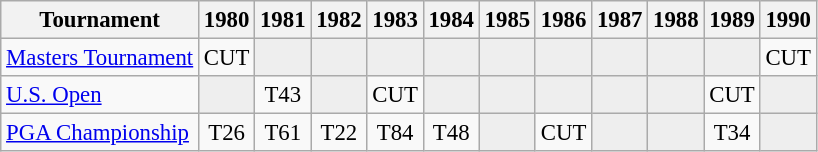<table class="wikitable" style="font-size:95%;text-align:center;">
<tr>
<th>Tournament</th>
<th>1980</th>
<th>1981</th>
<th>1982</th>
<th>1983</th>
<th>1984</th>
<th>1985</th>
<th>1986</th>
<th>1987</th>
<th>1988</th>
<th>1989</th>
<th>1990</th>
</tr>
<tr>
<td align=left><a href='#'>Masters Tournament</a></td>
<td>CUT</td>
<td style="background:#eeeeee;"></td>
<td style="background:#eeeeee;"></td>
<td style="background:#eeeeee;"></td>
<td style="background:#eeeeee;"></td>
<td style="background:#eeeeee;"></td>
<td style="background:#eeeeee;"></td>
<td style="background:#eeeeee;"></td>
<td style="background:#eeeeee;"></td>
<td style="background:#eeeeee;"></td>
<td>CUT</td>
</tr>
<tr>
<td align=left><a href='#'>U.S. Open</a></td>
<td style="background:#eeeeee;"></td>
<td>T43</td>
<td style="background:#eeeeee;"></td>
<td>CUT</td>
<td style="background:#eeeeee;"></td>
<td style="background:#eeeeee;"></td>
<td style="background:#eeeeee;"></td>
<td style="background:#eeeeee;"></td>
<td style="background:#eeeeee;"></td>
<td>CUT</td>
<td style="background:#eeeeee;"></td>
</tr>
<tr>
<td align=left><a href='#'>PGA Championship</a></td>
<td>T26</td>
<td>T61</td>
<td>T22</td>
<td>T84</td>
<td>T48</td>
<td style="background:#eeeeee;"></td>
<td>CUT</td>
<td style="background:#eeeeee;"></td>
<td style="background:#eeeeee;"></td>
<td>T34</td>
<td style="background:#eeeeee;"></td>
</tr>
</table>
